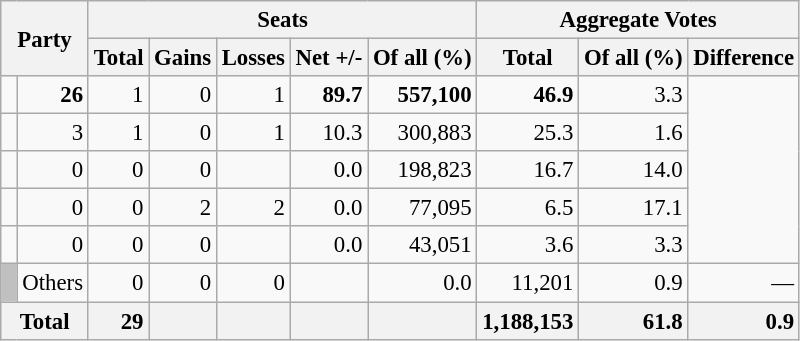<table class="wikitable sortable" style="text-align:right; font-size:95%;">
<tr>
<th colspan="2" rowspan="2">Party</th>
<th colspan="5">Seats</th>
<th colspan="3">Aggregate Votes</th>
</tr>
<tr>
<th>Total</th>
<th>Gains</th>
<th>Losses</th>
<th>Net +/-</th>
<th>Of all (%)</th>
<th>Total</th>
<th>Of all (%)</th>
<th>Difference</th>
</tr>
<tr>
<td></td>
<td><strong>26</strong></td>
<td>1</td>
<td>0</td>
<td>1</td>
<td><strong>89.7</strong></td>
<td><strong>557,100</strong></td>
<td><strong>46.9</strong></td>
<td>3.3</td>
</tr>
<tr>
<td></td>
<td>3</td>
<td>1</td>
<td>0</td>
<td>1</td>
<td>10.3</td>
<td>300,883</td>
<td>25.3</td>
<td>1.6</td>
</tr>
<tr>
<td></td>
<td>0</td>
<td>0</td>
<td>0</td>
<td></td>
<td>0.0</td>
<td>198,823</td>
<td>16.7</td>
<td>14.0</td>
</tr>
<tr>
<td></td>
<td>0</td>
<td>0</td>
<td>2</td>
<td>2</td>
<td>0.0</td>
<td>77,095</td>
<td>6.5</td>
<td>17.1</td>
</tr>
<tr>
<td></td>
<td>0</td>
<td>0</td>
<td>0</td>
<td></td>
<td>0.0</td>
<td>43,051</td>
<td>3.6</td>
<td>3.3</td>
</tr>
<tr>
<td style="background:silver;"> </td>
<td align=left>Others</td>
<td>0</td>
<td>0</td>
<td>0</td>
<td></td>
<td>0.0</td>
<td>11,201</td>
<td>0.9</td>
<td>—</td>
</tr>
<tr class="sortbottom">
<th colspan="2" style="background:#f2f2f2"><strong>Total</strong></th>
<td style="background:#f2f2f2;"><strong>29</strong></td>
<td style="background:#f2f2f2;"></td>
<td style="background:#f2f2f2;"></td>
<td style="background:#f2f2f2;"></td>
<td style="background:#f2f2f2;"></td>
<td style="background:#f2f2f2;"><strong>1,188,153</strong></td>
<td style="background:#f2f2f2;"><strong>61.8</strong></td>
<td style="background:#f2f2f2;"><strong>0.9</strong></td>
</tr>
</table>
